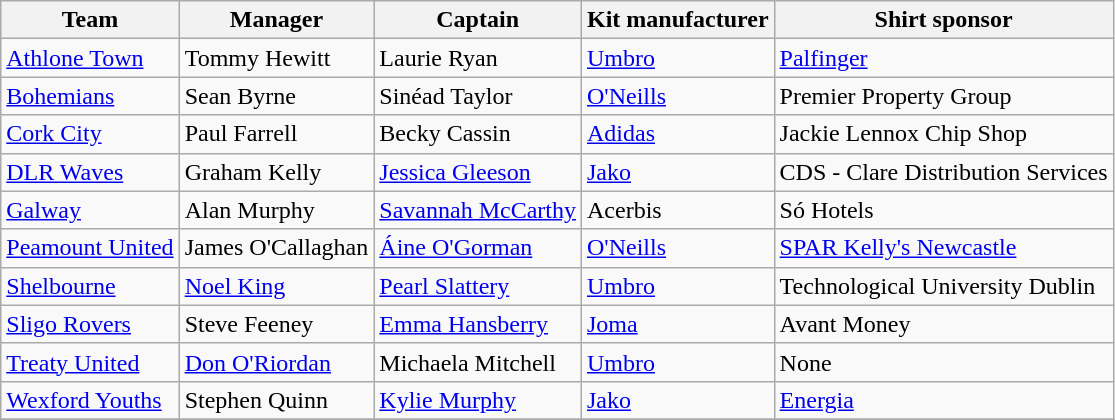<table class="wikitable sortable" style="text-align: left;">
<tr>
<th>Team</th>
<th>Manager</th>
<th>Captain</th>
<th>Kit manufacturer</th>
<th>Shirt sponsor</th>
</tr>
<tr>
<td><a href='#'>Athlone Town</a></td>
<td> Tommy Hewitt</td>
<td> Laurie Ryan</td>
<td><a href='#'>Umbro</a></td>
<td><a href='#'>Palfinger</a></td>
</tr>
<tr>
<td><a href='#'>Bohemians</a></td>
<td> Sean Byrne</td>
<td> Sinéad Taylor</td>
<td><a href='#'>O'Neills</a></td>
<td>Premier Property Group</td>
</tr>
<tr>
<td><a href='#'>Cork City</a></td>
<td> Paul Farrell</td>
<td> Becky Cassin</td>
<td><a href='#'>Adidas</a></td>
<td>Jackie Lennox Chip Shop</td>
</tr>
<tr>
<td><a href='#'>DLR Waves</a></td>
<td> Graham Kelly</td>
<td> <a href='#'>Jessica Gleeson</a></td>
<td><a href='#'>Jako</a></td>
<td>CDS - Clare Distribution Services</td>
</tr>
<tr>
<td><a href='#'>Galway</a></td>
<td> Alan Murphy</td>
<td> <a href='#'>Savannah McCarthy</a></td>
<td>Acerbis</td>
<td>Só Hotels</td>
</tr>
<tr>
<td><a href='#'>Peamount United</a></td>
<td> James O'Callaghan</td>
<td> <a href='#'>Áine O'Gorman</a></td>
<td><a href='#'>O'Neills</a></td>
<td><a href='#'>SPAR Kelly's Newcastle</a></td>
</tr>
<tr>
<td><a href='#'>Shelbourne</a></td>
<td> <a href='#'>Noel King</a></td>
<td> <a href='#'>Pearl Slattery</a></td>
<td><a href='#'>Umbro</a></td>
<td>Technological University Dublin</td>
</tr>
<tr>
<td><a href='#'>Sligo Rovers</a></td>
<td> Steve Feeney</td>
<td> <a href='#'>Emma Hansberry</a></td>
<td><a href='#'>Joma</a></td>
<td>Avant Money</td>
</tr>
<tr>
<td><a href='#'>Treaty United</a></td>
<td> <a href='#'>Don O'Riordan</a></td>
<td> Michaela Mitchell</td>
<td><a href='#'>Umbro</a></td>
<td>None</td>
</tr>
<tr>
<td><a href='#'>Wexford Youths</a></td>
<td> Stephen Quinn</td>
<td> <a href='#'>Kylie Murphy</a></td>
<td><a href='#'>Jako</a></td>
<td><a href='#'>Energia</a></td>
</tr>
<tr>
</tr>
</table>
